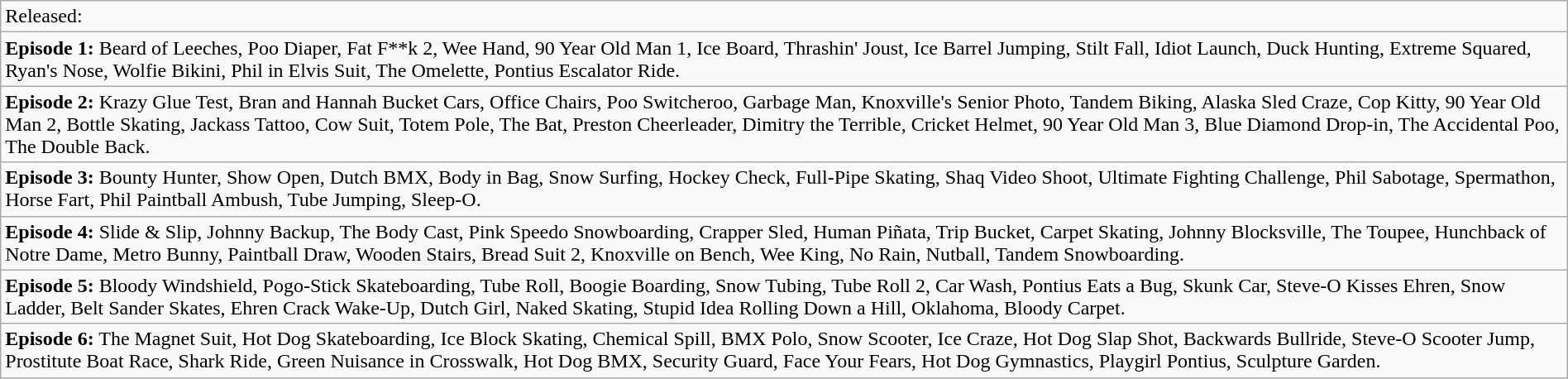<table class="wikitable" width=100%>
<tr>
<td align=left>Released: </td>
</tr>
<tr>
<td align=left><strong>Episode 1:</strong> Beard of Leeches, Poo Diaper, Fat F**k 2, Wee Hand, 90 Year Old Man 1, Ice Board, Thrashin' Joust, Ice Barrel Jumping, Stilt Fall, Idiot Launch, Duck Hunting, Extreme Squared, Ryan's Nose, Wolfie Bikini, Phil in Elvis Suit, The Omelette, Pontius Escalator Ride.</td>
</tr>
<tr>
<td align=left><strong>Episode 2:</strong> Krazy Glue Test, Bran and Hannah Bucket Cars, Office Chairs, Poo Switcheroo, Garbage Man, Knoxville's Senior Photo, Tandem Biking, Alaska Sled Craze, Cop Kitty, 90 Year Old Man 2, Bottle Skating, Jackass Tattoo, Cow Suit, Totem Pole, The Bat, Preston Cheerleader, Dimitry the Terrible, Cricket Helmet, 90 Year Old Man 3, Blue Diamond Drop-in, The Accidental Poo, The Double Back.</td>
</tr>
<tr>
<td align=left><strong>Episode 3:</strong> Bounty Hunter, Show Open, Dutch BMX, Body in Bag, Snow Surfing, Hockey Check, Full-Pipe Skating, Shaq Video Shoot, Ultimate Fighting Challenge, Phil Sabotage, Spermathon, Horse Fart, Phil Paintball Ambush, Tube Jumping, Sleep-O.</td>
</tr>
<tr>
<td align=left><strong>Episode 4:</strong> Slide & Slip, Johnny Backup, The Body Cast, Pink Speedo Snowboarding, Crapper Sled, Human Piñata, Trip Bucket, Carpet Skating, Johnny Blocksville, The Toupee, Hunchback of Notre Dame, Metro Bunny, Paintball Draw, Wooden Stairs, Bread Suit 2, Knoxville on Bench, Wee King, No Rain, Nutball, Tandem Snowboarding.</td>
</tr>
<tr>
<td align=left><strong>Episode 5:</strong> Bloody Windshield, Pogo-Stick Skateboarding, Tube Roll, Boogie Boarding, Snow Tubing, Tube Roll 2, Car Wash, Pontius Eats a Bug, Skunk Car, Steve-O Kisses Ehren, Snow Ladder, Belt Sander Skates, Ehren Crack Wake-Up, Dutch Girl, Naked Skating, Stupid Idea Rolling Down a Hill, Oklahoma, Bloody Carpet.</td>
</tr>
<tr>
<td align=left><strong>Episode 6:</strong> The Magnet Suit, Hot Dog Skateboarding, Ice Block Skating, Chemical Spill, BMX Polo, Snow Scooter, Ice Craze, Hot Dog Slap Shot, Backwards Bullride, Steve-O Scooter Jump, Prostitute Boat Race, Shark Ride, Green Nuisance in Crosswalk, Hot Dog BMX, Security Guard, Face Your Fears, Hot Dog Gymnastics, Playgirl Pontius, Sculpture Garden.</td>
</tr>
</table>
